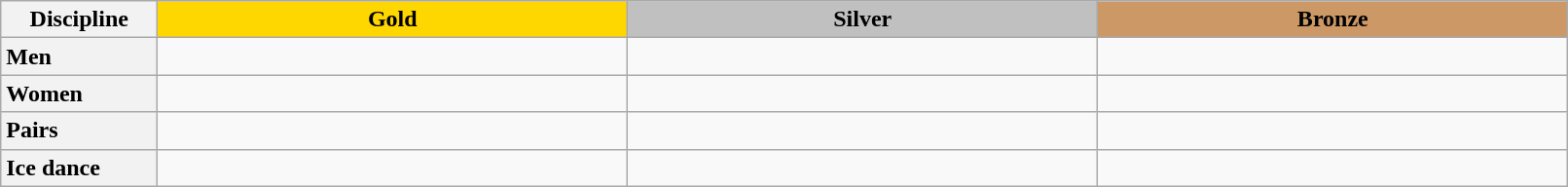<table class="wikitable unsortable" style="text-align:left; width:85%">
<tr>
<th scope="col" style="text-align:center; width:10%">Discipline</th>
<td scope="col" style="text-align:center; width:30%; background:gold"><strong>Gold</strong></td>
<td scope="col" style="text-align:center; width:30%; background:silver"><strong>Silver</strong></td>
<td scope="col" style="text-align:center; width:30%; background:#c96"><strong>Bronze</strong></td>
</tr>
<tr>
<th scope="row" style="text-align:left">Men</th>
<td></td>
<td></td>
<td></td>
</tr>
<tr>
<th scope="row" style="text-align:left">Women</th>
<td></td>
<td></td>
<td></td>
</tr>
<tr>
<th scope="row" style="text-align:left">Pairs</th>
<td></td>
<td></td>
<td></td>
</tr>
<tr>
<th scope="row" style="text-align:left">Ice dance</th>
<td></td>
<td></td>
<td></td>
</tr>
</table>
